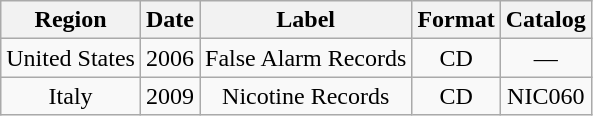<table class="wikitable" style="text-align:center;">
<tr>
<th>Region</th>
<th>Date</th>
<th>Label</th>
<th>Format</th>
<th>Catalog</th>
</tr>
<tr>
<td>United States</td>
<td>2006</td>
<td>False Alarm Records</td>
<td>CD</td>
<td>—</td>
</tr>
<tr>
<td>Italy</td>
<td>2009</td>
<td>Nicotine Records</td>
<td>CD</td>
<td>NIC060<small></small></td>
</tr>
</table>
